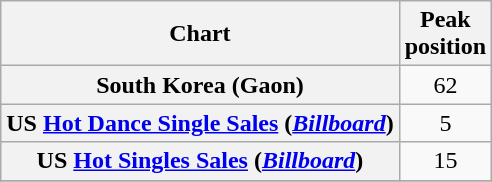<table class="wikitable sortable plainrowheaders" style="text-align:center;">
<tr>
<th>Chart</th>
<th>Peak<br>position</th>
</tr>
<tr>
<th scope="row">South Korea (Gaon)</th>
<td align="center">62</td>
</tr>
<tr>
<th scope="row">US <a href='#'>Hot Dance Single Sales</a> (<em><a href='#'>Billboard</a></em>)</th>
<td align="center">5</td>
</tr>
<tr>
<th scope="row">US <a href='#'>Hot Singles Sales</a> (<em><a href='#'>Billboard</a></em>)</th>
<td align="center">15</td>
</tr>
<tr>
</tr>
</table>
